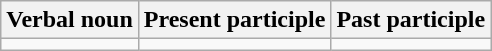<table class="wikitable">
<tr>
<th>Verbal noun</th>
<th>Present participle</th>
<th>Past participle</th>
</tr>
<tr>
<td></td>
<td></td>
<td></td>
</tr>
</table>
